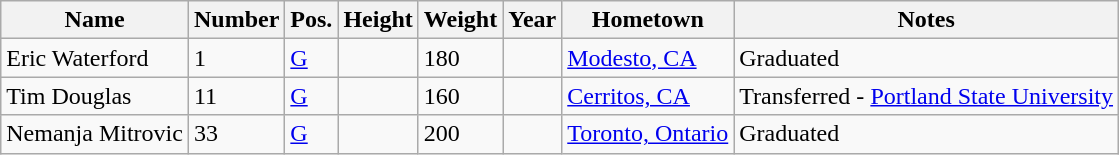<table class="wikitable sortable" border="1">
<tr>
<th>Name</th>
<th>Number</th>
<th>Pos.</th>
<th>Height</th>
<th>Weight</th>
<th>Year</th>
<th>Hometown</th>
<th class="unsortable">Notes</th>
</tr>
<tr>
<td>Eric Waterford</td>
<td>1</td>
<td><a href='#'>G</a></td>
<td></td>
<td>180</td>
<td></td>
<td><a href='#'>Modesto, CA</a></td>
<td>Graduated</td>
</tr>
<tr>
<td>Tim Douglas</td>
<td>11</td>
<td><a href='#'>G</a></td>
<td></td>
<td>160</td>
<td></td>
<td><a href='#'>Cerritos, CA</a></td>
<td>Transferred - <a href='#'>Portland State University</a></td>
</tr>
<tr>
<td>Nemanja Mitrovic</td>
<td>33</td>
<td><a href='#'>G</a></td>
<td></td>
<td>200</td>
<td></td>
<td><a href='#'>Toronto, Ontario</a></td>
<td>Graduated</td>
</tr>
</table>
